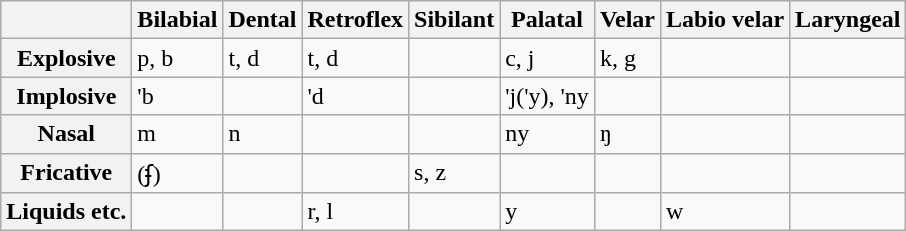<table class="wikitable">
<tr>
<th></th>
<th>Bilabial</th>
<th>Dental</th>
<th>Retroflex</th>
<th>Sibilant</th>
<th>Palatal</th>
<th>Velar</th>
<th>Labio velar</th>
<th>Laryngeal</th>
</tr>
<tr>
<th>Explosive</th>
<td>p, b</td>
<td>t, d</td>
<td>t, d</td>
<td></td>
<td>c, j</td>
<td>k, g</td>
<td></td>
<td></td>
</tr>
<tr>
<th>Implosive</th>
<td>'b</td>
<td></td>
<td>'d</td>
<td></td>
<td>'j('y), 'ny</td>
<td></td>
<td></td>
<td></td>
</tr>
<tr>
<th>Nasal</th>
<td>m</td>
<td>n</td>
<td></td>
<td></td>
<td>ny</td>
<td>ŋ</td>
<td></td>
<td></td>
</tr>
<tr>
<th>Fricative</th>
<td>(ʄ)</td>
<td></td>
<td></td>
<td>s, z</td>
<td></td>
<td></td>
<td></td>
<td></td>
</tr>
<tr>
<th>Liquids etc.</th>
<td></td>
<td></td>
<td>r, l</td>
<td></td>
<td>y</td>
<td></td>
<td>w</td>
<td></td>
</tr>
</table>
